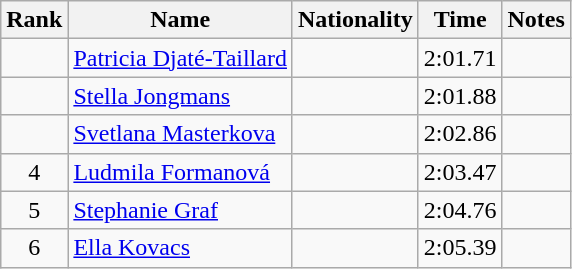<table class="wikitable sortable" style="text-align:center">
<tr>
<th>Rank</th>
<th>Name</th>
<th>Nationality</th>
<th>Time</th>
<th>Notes</th>
</tr>
<tr>
<td></td>
<td align="left"><a href='#'>Patricia Djaté-Taillard</a></td>
<td align=left></td>
<td>2:01.71</td>
<td></td>
</tr>
<tr>
<td></td>
<td align="left"><a href='#'>Stella Jongmans</a></td>
<td align=left></td>
<td>2:01.88</td>
<td></td>
</tr>
<tr>
<td></td>
<td align="left"><a href='#'>Svetlana Masterkova</a></td>
<td align=left></td>
<td>2:02.86</td>
<td></td>
</tr>
<tr>
<td>4</td>
<td align="left"><a href='#'>Ludmila Formanová</a></td>
<td align=left></td>
<td>2:03.47</td>
<td></td>
</tr>
<tr>
<td>5</td>
<td align="left"><a href='#'>Stephanie Graf</a></td>
<td align=left></td>
<td>2:04.76</td>
<td></td>
</tr>
<tr>
<td>6</td>
<td align="left"><a href='#'>Ella Kovacs</a></td>
<td align=left></td>
<td>2:05.39</td>
<td></td>
</tr>
</table>
